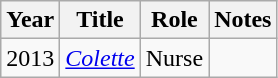<table class="wikitable sortable">
<tr>
<th>Year</th>
<th>Title</th>
<th>Role</th>
<th class="unsortable">Notes</th>
</tr>
<tr>
<td>2013</td>
<td><em><a href='#'>Colette</a></em></td>
<td>Nurse</td>
<td></td>
</tr>
</table>
